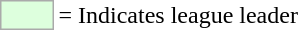<table>
<tr>
<td style="background:#DDFFDD; border:1px solid #aaa; width:2em;"></td>
<td>= Indicates league leader</td>
</tr>
</table>
